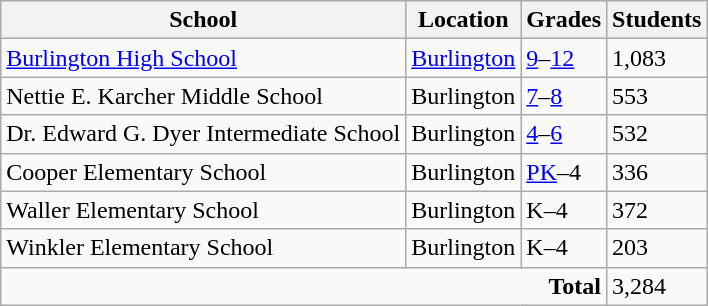<table class="wikitable">
<tr>
<th>School</th>
<th>Location</th>
<th>Grades</th>
<th>Students</th>
</tr>
<tr>
<td><a href='#'>Burlington High School</a></td>
<td><a href='#'>Burlington</a></td>
<td><a href='#'>9</a>–<a href='#'>12</a></td>
<td>1,083</td>
</tr>
<tr>
<td>Nettie E. Karcher Middle School</td>
<td>Burlington</td>
<td><a href='#'>7</a>–<a href='#'>8</a></td>
<td>553</td>
</tr>
<tr>
<td>Dr. Edward G. Dyer Intermediate School</td>
<td>Burlington</td>
<td><a href='#'>4</a>–<a href='#'>6</a></td>
<td>532</td>
</tr>
<tr>
<td>Cooper Elementary School</td>
<td>Burlington</td>
<td><a href='#'>PK</a>–4</td>
<td>336</td>
</tr>
<tr>
<td>Waller Elementary School</td>
<td>Burlington</td>
<td>K–4</td>
<td>372</td>
</tr>
<tr>
<td>Winkler Elementary School</td>
<td>Burlington</td>
<td>K–4</td>
<td>203</td>
</tr>
<tr>
<td colspan="3" style="text-align:right;"><strong>Total</strong></td>
<td>3,284</td>
</tr>
</table>
